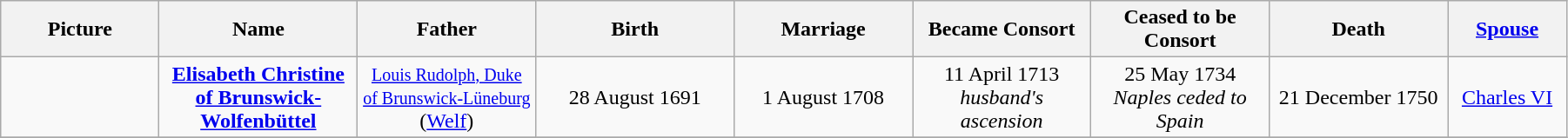<table width=95% class="wikitable">
<tr>
<th width = "8%">Picture</th>
<th width = "10%">Name</th>
<th width = "9%">Father</th>
<th width = "10%">Birth</th>
<th width = "9%">Marriage</th>
<th width = "9%">Became Consort</th>
<th width = "9%">Ceased to be Consort</th>
<th width = "9%">Death</th>
<th width = "6%"><a href='#'>Spouse</a></th>
</tr>
<tr>
<td align="center"></td>
<td align="center"><strong><a href='#'>Elisabeth Christine of Brunswick-Wolfenbüttel</a></strong></td>
<td align="center"><small><a href='#'>Louis Rudolph, Duke of Brunswick-Lüneburg</a></small><br> (<a href='#'>Welf</a>)</td>
<td align="center">28 August 1691</td>
<td align="center">1 August 1708</td>
<td align="center">11 April 1713<br><em>husband's ascension</em></td>
<td align="center">25 May 1734<br><em>Naples ceded to Spain</em></td>
<td align="center">21 December 1750</td>
<td align="center"><a href='#'>Charles VI</a></td>
</tr>
<tr>
</tr>
</table>
